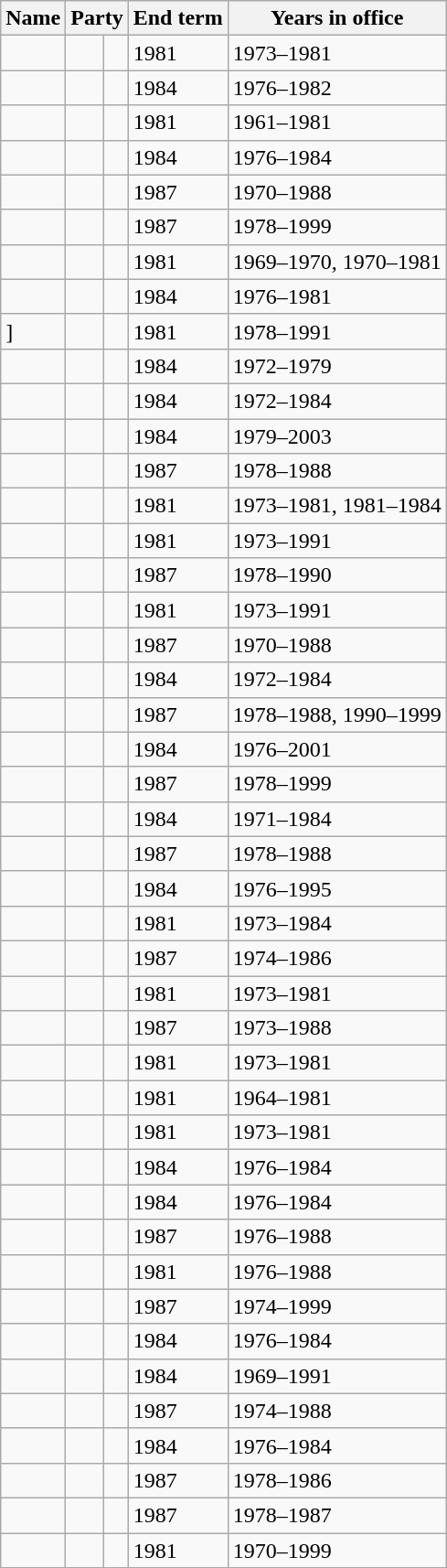<table class="wikitable sortable">
<tr>
<th>Name</th>
<th colspan=2>Party</th>
<th>End term</th>
<th>Years in office</th>
</tr>
<tr>
<td></td>
<td> </td>
<td></td>
<td>1981</td>
<td>1973–1981</td>
</tr>
<tr>
<td></td>
<td> </td>
<td></td>
<td>1984</td>
<td>1976–1982</td>
</tr>
<tr>
<td></td>
<td> </td>
<td></td>
<td>1981</td>
<td>1961–1981</td>
</tr>
<tr>
<td></td>
<td> </td>
<td></td>
<td>1984</td>
<td>1976–1984</td>
</tr>
<tr>
<td></td>
<td> </td>
<td></td>
<td>1987</td>
<td>1970–1988</td>
</tr>
<tr>
<td></td>
<td> </td>
<td></td>
<td>1987</td>
<td>1978–1999</td>
</tr>
<tr>
<td></td>
<td> </td>
<td></td>
<td>1981</td>
<td>1969–1970, 1970–1981</td>
</tr>
<tr>
<td></td>
<td> </td>
<td></td>
<td>1984</td>
<td>1976–1981</td>
</tr>
<tr>
<td>]</td>
<td> </td>
<td></td>
<td>1981</td>
<td>1978–1991</td>
</tr>
<tr>
<td></td>
<td> </td>
<td></td>
<td>1984</td>
<td>1972–1979</td>
</tr>
<tr>
<td></td>
<td> </td>
<td></td>
<td>1984</td>
<td>1972–1984</td>
</tr>
<tr>
<td></td>
<td> </td>
<td></td>
<td>1984</td>
<td>1979–2003</td>
</tr>
<tr>
<td></td>
<td> </td>
<td></td>
<td>1987</td>
<td>1978–1988</td>
</tr>
<tr>
<td></td>
<td> </td>
<td></td>
<td>1981</td>
<td>1973–1981, 1981–1984</td>
</tr>
<tr>
<td></td>
<td> </td>
<td></td>
<td>1981</td>
<td>1973–1991</td>
</tr>
<tr>
<td></td>
<td> </td>
<td></td>
<td>1987</td>
<td>1978–1990</td>
</tr>
<tr>
<td></td>
<td> </td>
<td></td>
<td>1981</td>
<td>1973–1991</td>
</tr>
<tr>
<td></td>
<td> </td>
<td></td>
<td>1987</td>
<td>1970–1988</td>
</tr>
<tr>
<td></td>
<td> </td>
<td></td>
<td>1984</td>
<td>1972–1984</td>
</tr>
<tr>
<td></td>
<td> </td>
<td></td>
<td>1987</td>
<td>1978–1988, 1990–1999</td>
</tr>
<tr>
<td></td>
<td> </td>
<td></td>
<td>1984</td>
<td>1976–2001</td>
</tr>
<tr>
<td></td>
<td> </td>
<td></td>
<td>1987</td>
<td>1978–1999</td>
</tr>
<tr>
<td></td>
<td> </td>
<td></td>
<td>1984</td>
<td>1971–1984</td>
</tr>
<tr>
<td></td>
<td> </td>
<td></td>
<td>1987</td>
<td>1978–1988</td>
</tr>
<tr>
<td></td>
<td> </td>
<td></td>
<td>1984</td>
<td>1976–1995</td>
</tr>
<tr>
<td></td>
<td> </td>
<td></td>
<td>1981</td>
<td>1973–1984</td>
</tr>
<tr>
<td></td>
<td> </td>
<td></td>
<td>1987</td>
<td>1974–1986</td>
</tr>
<tr>
<td></td>
<td> </td>
<td></td>
<td>1981</td>
<td>1973–1981</td>
</tr>
<tr>
<td></td>
<td> </td>
<td></td>
<td>1987</td>
<td>1973–1988</td>
</tr>
<tr>
<td></td>
<td> </td>
<td></td>
<td>1981</td>
<td>1973–1981</td>
</tr>
<tr>
<td></td>
<td> </td>
<td></td>
<td>1981</td>
<td>1964–1981</td>
</tr>
<tr>
<td></td>
<td> </td>
<td></td>
<td>1981</td>
<td>1973–1981</td>
</tr>
<tr>
<td></td>
<td> </td>
<td></td>
<td>1984</td>
<td>1976–1984</td>
</tr>
<tr>
<td></td>
<td> </td>
<td></td>
<td>1984</td>
<td>1976–1984</td>
</tr>
<tr>
<td></td>
<td> </td>
<td></td>
<td>1987</td>
<td>1976–1988</td>
</tr>
<tr>
<td></td>
<td> </td>
<td></td>
<td>1981</td>
<td>1976–1988</td>
</tr>
<tr>
<td></td>
<td> </td>
<td></td>
<td>1987</td>
<td>1974–1999</td>
</tr>
<tr>
<td></td>
<td> </td>
<td></td>
<td>1984</td>
<td>1976–1984</td>
</tr>
<tr>
<td></td>
<td> </td>
<td></td>
<td>1984</td>
<td>1969–1991</td>
</tr>
<tr>
<td></td>
<td> </td>
<td></td>
<td>1987</td>
<td>1974–1988</td>
</tr>
<tr>
<td></td>
<td> </td>
<td></td>
<td>1984</td>
<td>1976–1984</td>
</tr>
<tr>
<td></td>
<td> </td>
<td></td>
<td>1987</td>
<td>1978–1986</td>
</tr>
<tr>
<td></td>
<td> </td>
<td></td>
<td>1987</td>
<td>1978–1987</td>
</tr>
<tr>
<td></td>
<td> </td>
<td></td>
<td>1981</td>
<td>1970–1999</td>
</tr>
</table>
